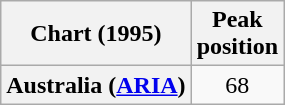<table class="wikitable plainrowheaders" style="text-align:center">
<tr>
<th scope="col">Chart (1995)</th>
<th scope="col">Peak<br>position</th>
</tr>
<tr>
<th scope="row">Australia (<a href='#'>ARIA</a>)</th>
<td align="center">68</td>
</tr>
</table>
